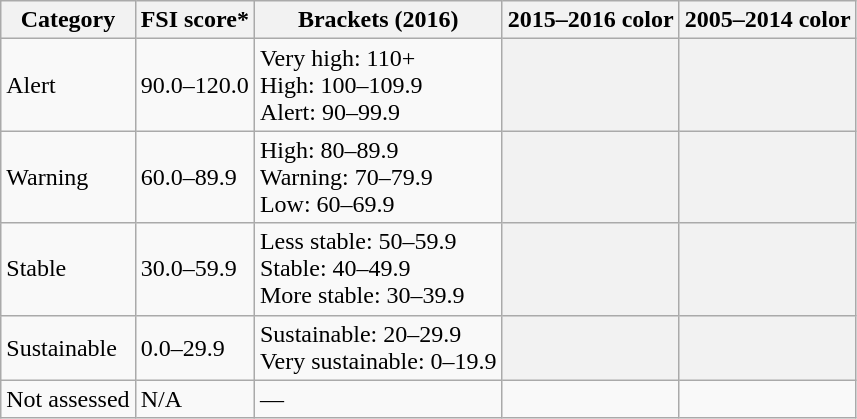<table class="wikitable">
<tr>
<th>Category</th>
<th>FSI score*</th>
<th>Brackets (2016)</th>
<th>2015–2016 color</th>
<th>2005–2014 color</th>
</tr>
<tr>
<td>Alert</td>
<td>90.0–120.0</td>
<td>Very high: 110+<br>High: 100–109.9<br>Alert: 90–99.9</td>
<th></th>
<th></th>
</tr>
<tr>
<td>Warning</td>
<td>60.0–89.9</td>
<td>High: 80–89.9<br>Warning: 70–79.9<br>Low: 60–69.9</td>
<th></th>
<th></th>
</tr>
<tr>
<td>Stable</td>
<td>30.0–59.9</td>
<td>Less stable: 50–59.9<br>Stable: 40–49.9<br>More stable: 30–39.9</td>
<th></th>
<th></th>
</tr>
<tr>
<td>Sustainable</td>
<td>0.0–29.9</td>
<td>Sustainable: 20–29.9<br>Very sustainable: 0–19.9</td>
<th></th>
<th></th>
</tr>
<tr>
<td>Not assessed</td>
<td>N/A</td>
<td>—</td>
<td></td>
<td></td>
</tr>
</table>
